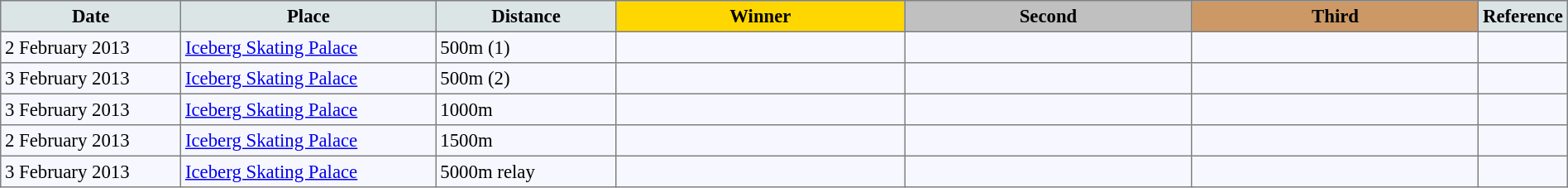<table bgcolor="#f7f8ff" cellpadding="3" cellspacing="0" border="1" style="font-size: 95%; border: gray solid 1px; border-collapse: collapse;">
<tr bgcolor="#CCCCCC">
<td align="center" bgcolor="#DCE5E5" width="150"><strong>Date</strong></td>
<td align="center" bgcolor="#DCE5E5" width="220"><strong>Place</strong></td>
<td align="center" bgcolor="#DCE5E5" width="150"><strong>Distance</strong></td>
<td align="center" bgcolor="gold" width="250"><strong>Winner</strong></td>
<td align="center" bgcolor="silver" width="250"><strong>Second</strong></td>
<td align="center" bgcolor="CC9966" width="250"><strong>Third</strong></td>
<td align="center" bgcolor="#DCE5E5" width="30"><strong>Reference</strong></td>
</tr>
<tr align="left">
<td>2 February 2013</td>
<td><a href='#'>Iceberg Skating Palace</a></td>
<td>500m (1)</td>
<td></td>
<td></td>
<td></td>
<td></td>
</tr>
<tr align="left">
<td>3 February 2013</td>
<td><a href='#'>Iceberg Skating Palace</a></td>
<td>500m (2)</td>
<td></td>
<td></td>
<td></td>
<td></td>
</tr>
<tr align="left">
<td>3 February 2013</td>
<td><a href='#'>Iceberg Skating Palace</a></td>
<td>1000m</td>
<td></td>
<td></td>
<td></td>
<td></td>
</tr>
<tr align="left">
<td>2 February 2013</td>
<td><a href='#'>Iceberg Skating Palace</a></td>
<td>1500m</td>
<td></td>
<td></td>
<td></td>
<td></td>
</tr>
<tr align="left">
<td>3 February 2013</td>
<td><a href='#'>Iceberg Skating Palace</a></td>
<td>5000m relay</td>
<td></td>
<td></td>
<td></td>
<td></td>
</tr>
</table>
